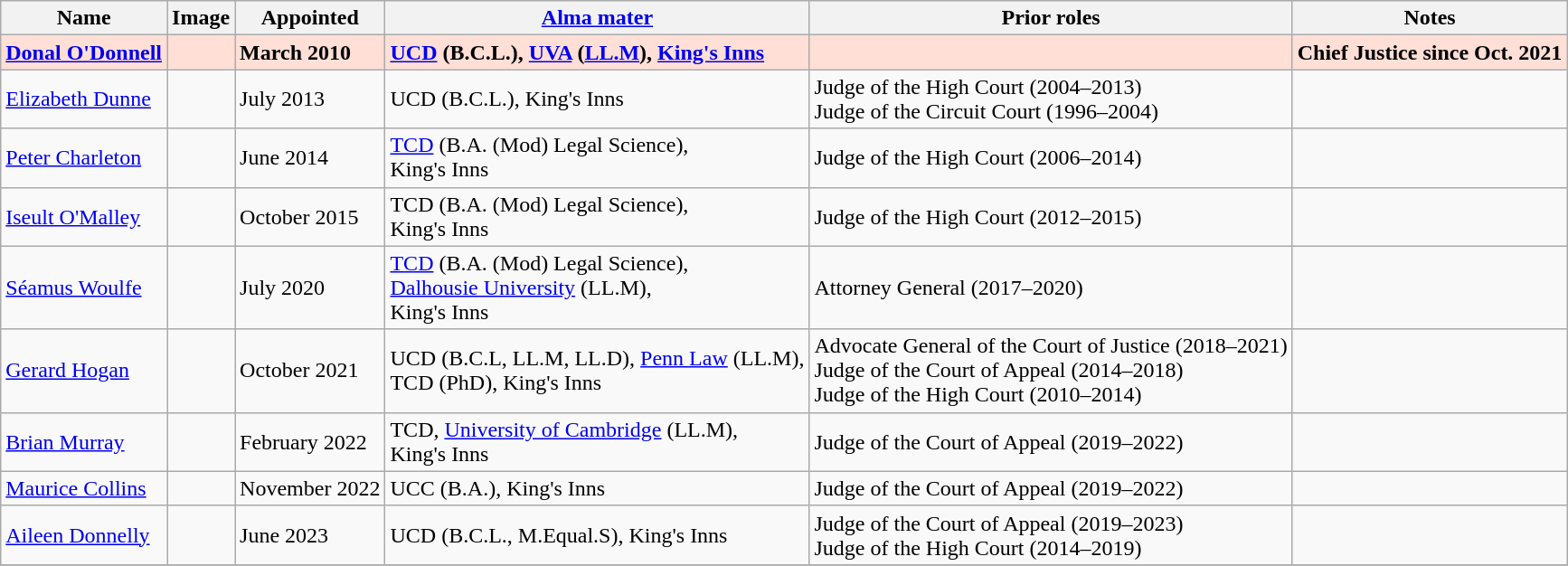<table class ="wikitable">
<tr>
<th>Name</th>
<th>Image</th>
<th>Appointed</th>
<th><a href='#'>Alma mater</a></th>
<th>Prior roles</th>
<th>Notes</th>
</tr>
<tr style="font-weight:bold; background:#FFDFD6;">
<td><a href='#'>Donal O'Donnell</a></td>
<td></td>
<td>March 2010</td>
<td><a href='#'>UCD</a> (B.C.L.), <a href='#'>UVA</a> (<a href='#'>LL.M</a>), <a href='#'>King's Inns</a></td>
<td></td>
<td>Chief Justice since Oct. 2021</td>
</tr>
<tr>
<td><a href='#'>Elizabeth Dunne</a></td>
<td></td>
<td>July 2013</td>
<td>UCD (B.C.L.), King's Inns</td>
<td>Judge of the High Court (2004–2013)<br>Judge of the Circuit Court (1996–2004)</td>
<td></td>
</tr>
<tr>
<td><a href='#'>Peter Charleton</a></td>
<td></td>
<td>June 2014</td>
<td><a href='#'>TCD</a> (B.A. (Mod) Legal Science),<br>King's Inns</td>
<td>Judge of the High Court (2006–2014)</td>
<td></td>
</tr>
<tr>
<td><a href='#'>Iseult O'Malley</a></td>
<td></td>
<td>October 2015</td>
<td>TCD (B.A. (Mod) Legal Science),<br>King's Inns</td>
<td>Judge of the High Court (2012–2015)</td>
<td></td>
</tr>
<tr>
<td><a href='#'>Séamus Woulfe</a></td>
<td></td>
<td>July 2020</td>
<td><a href='#'>TCD</a> (B.A. (Mod) Legal Science),<br><a href='#'>Dalhousie University</a> (LL.M),<br>King's Inns</td>
<td>Attorney General (2017–2020)</td>
<td></td>
</tr>
<tr>
<td><a href='#'>Gerard Hogan</a></td>
<td></td>
<td>October 2021</td>
<td>UCD (B.C.L, LL.M, LL.D), <a href='#'>Penn Law</a> (LL.M),<br>TCD (PhD), King's Inns</td>
<td>Advocate General of the Court of Justice (2018–2021)<br>Judge of the Court of Appeal (2014–2018)<br>Judge of the High Court (2010–2014)</td>
<td></td>
</tr>
<tr>
<td><a href='#'>Brian Murray</a></td>
<td></td>
<td>February 2022</td>
<td>TCD, <a href='#'>University of Cambridge</a> (LL.M),<br> King's Inns</td>
<td>Judge of the Court of Appeal (2019–2022)</td>
<td></td>
</tr>
<tr>
<td><a href='#'>Maurice Collins</a></td>
<td></td>
<td>November 2022</td>
<td>UCC (B.A.), King's Inns</td>
<td>Judge of the Court of Appeal (2019–2022)</td>
<td></td>
</tr>
<tr>
<td><a href='#'>Aileen Donnelly</a></td>
<td></td>
<td>June 2023</td>
<td>UCD (B.C.L., M.Equal.S), King's Inns</td>
<td>Judge of the Court of Appeal (2019–2023)<br>Judge of the High Court (2014–2019)</td>
<td></td>
</tr>
<tr>
</tr>
</table>
